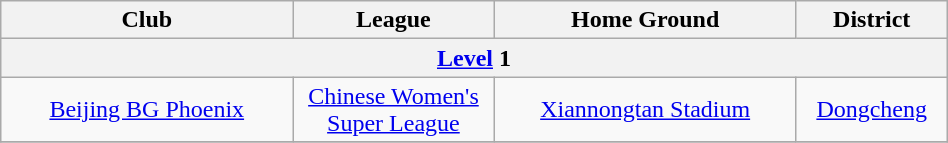<table width=50%; class="wikitable" border="1" style="text-align:center;">
<tr>
<th width=29%>Club</th>
<th width=20%>League</th>
<th width=30%>Home Ground</th>
<th width=15%>District</th>
</tr>
<tr>
<th colspan=6><a href='#'>Level</a> 1</th>
</tr>
<tr>
<td align:left><a href='#'>Beijing BG Phoenix</a></td>
<td><a href='#'>Chinese Women's Super League</a></td>
<td><a href='#'>Xiannongtan Stadium</a></td>
<td><a href='#'>Dongcheng</a></td>
</tr>
<tr>
</tr>
</table>
